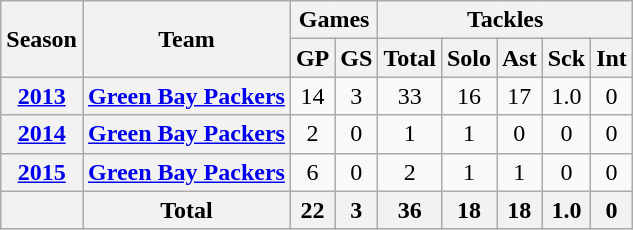<table class=wikitable style="text-align:center;">
<tr>
<th rowspan=2>Season</th>
<th rowspan=2>Team</th>
<th colspan=2>Games</th>
<th colspan=5>Tackles</th>
</tr>
<tr>
<th>GP</th>
<th>GS</th>
<th>Total</th>
<th>Solo</th>
<th>Ast</th>
<th>Sck</th>
<th>Int</th>
</tr>
<tr>
<th><a href='#'>2013</a></th>
<th><a href='#'>Green Bay Packers</a></th>
<td>14</td>
<td>3</td>
<td>33</td>
<td>16</td>
<td>17</td>
<td>1.0</td>
<td>0</td>
</tr>
<tr>
<th><a href='#'>2014</a></th>
<th><a href='#'>Green Bay Packers</a></th>
<td>2</td>
<td>0</td>
<td>1</td>
<td>1</td>
<td>0</td>
<td>0</td>
<td>0</td>
</tr>
<tr>
<th><a href='#'>2015</a></th>
<th><a href='#'>Green Bay Packers</a></th>
<td>6</td>
<td>0</td>
<td>2</td>
<td>1</td>
<td>1</td>
<td>0</td>
<td>0</td>
</tr>
<tr>
<th></th>
<th>Total</th>
<th>22</th>
<th>3</th>
<th>36</th>
<th>18</th>
<th>18</th>
<th>1.0</th>
<th>0</th>
</tr>
</table>
